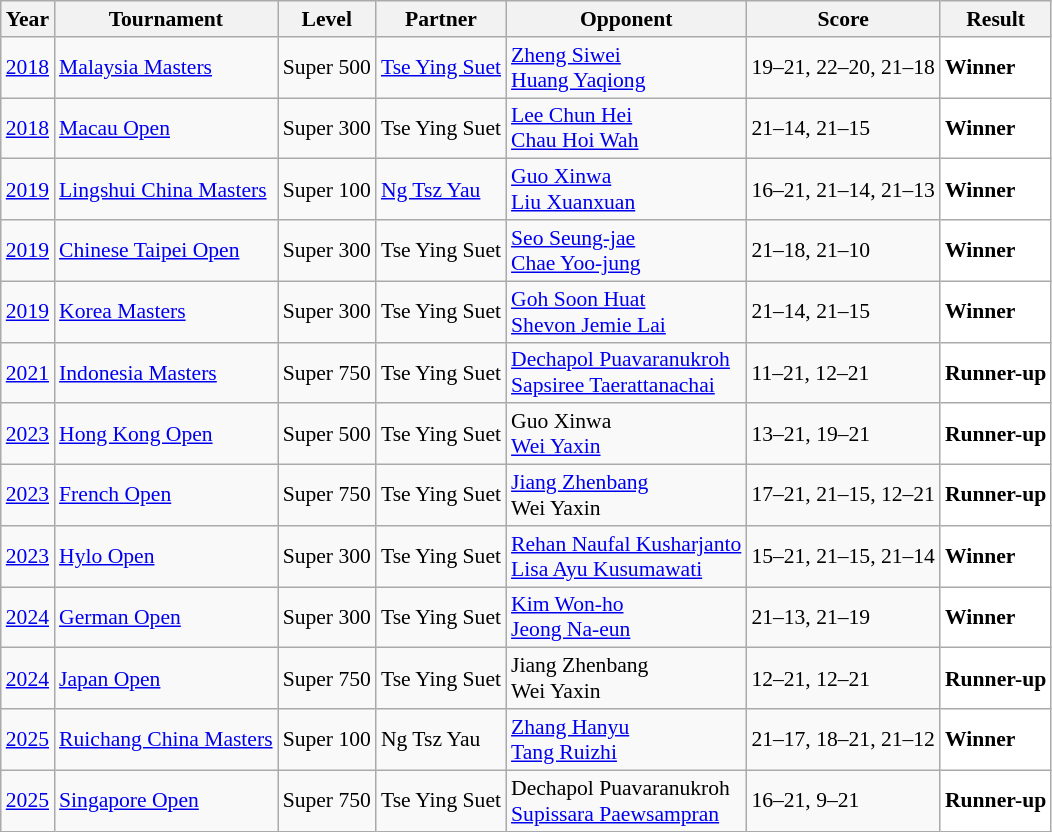<table class="sortable wikitable" style="font-size: 90%;">
<tr>
<th>Year</th>
<th>Tournament</th>
<th>Level</th>
<th>Partner</th>
<th>Opponent</th>
<th>Score</th>
<th>Result</th>
</tr>
<tr>
<td align="center"><a href='#'>2018</a></td>
<td align="left"><a href='#'>Malaysia Masters</a></td>
<td align="left">Super 500</td>
<td align="left"> <a href='#'>Tse Ying Suet</a></td>
<td align="left"> <a href='#'>Zheng Siwei</a><br> <a href='#'>Huang Yaqiong</a></td>
<td align="left">19–21, 22–20, 21–18</td>
<td style="text-align:left; background:white"> <strong>Winner</strong></td>
</tr>
<tr>
<td align="center"><a href='#'>2018</a></td>
<td align="left"><a href='#'>Macau Open</a></td>
<td align="left">Super 300</td>
<td align="left"> Tse Ying Suet</td>
<td align="left"> <a href='#'>Lee Chun Hei</a><br> <a href='#'>Chau Hoi Wah</a></td>
<td align="left">21–14, 21–15</td>
<td style="text-align:left; background:white"> <strong>Winner</strong></td>
</tr>
<tr>
<td align="center"><a href='#'>2019</a></td>
<td align="left"><a href='#'>Lingshui China Masters</a></td>
<td align="left">Super 100</td>
<td align="left"> <a href='#'>Ng Tsz Yau</a></td>
<td align="left"> <a href='#'>Guo Xinwa</a><br> <a href='#'>Liu Xuanxuan</a></td>
<td align="left">16–21, 21–14, 21–13</td>
<td style="text-align:left; background:white"> <strong>Winner</strong></td>
</tr>
<tr>
<td align="center"><a href='#'>2019</a></td>
<td align="left"><a href='#'>Chinese Taipei Open</a></td>
<td align="left">Super 300</td>
<td align="left"> Tse Ying Suet</td>
<td align="left"> <a href='#'>Seo Seung-jae</a><br> <a href='#'>Chae Yoo-jung</a></td>
<td align="left">21–18, 21–10</td>
<td style="text-align:left; background:white"> <strong>Winner</strong></td>
</tr>
<tr>
<td align="center"><a href='#'>2019</a></td>
<td align="left"><a href='#'>Korea Masters</a></td>
<td align="left">Super 300</td>
<td align="left"> Tse Ying Suet</td>
<td align="left"> <a href='#'>Goh Soon Huat</a><br> <a href='#'>Shevon Jemie Lai</a></td>
<td align="left">21–14, 21–15</td>
<td style="text-align:left; background:white"> <strong>Winner</strong></td>
</tr>
<tr>
<td align="center"><a href='#'>2021</a></td>
<td align="left"><a href='#'>Indonesia Masters</a></td>
<td align="left">Super 750</td>
<td align="left"> Tse Ying Suet</td>
<td align="left"> <a href='#'>Dechapol Puavaranukroh</a><br> <a href='#'>Sapsiree Taerattanachai</a></td>
<td align="left">11–21, 12–21</td>
<td style="text-align:left; background:white"> <strong>Runner-up</strong></td>
</tr>
<tr>
<td align="center"><a href='#'>2023</a></td>
<td align="left"><a href='#'>Hong Kong Open</a></td>
<td align="left">Super 500</td>
<td align="left"> Tse Ying Suet</td>
<td align="left"> Guo Xinwa<br> <a href='#'>Wei Yaxin</a></td>
<td align="left">13–21, 19–21</td>
<td style="text-align:left; background:white"> <strong>Runner-up</strong></td>
</tr>
<tr>
<td align="center"><a href='#'>2023</a></td>
<td align="left"><a href='#'>French Open</a></td>
<td align="left">Super 750</td>
<td align="left"> Tse Ying Suet</td>
<td align="left"> <a href='#'>Jiang Zhenbang</a><br> Wei Yaxin</td>
<td align="left">17–21, 21–15, 12–21</td>
<td style="text-align:left; background:white"> <strong>Runner-up</strong></td>
</tr>
<tr>
<td align="center"><a href='#'>2023</a></td>
<td align="left"><a href='#'>Hylo Open</a></td>
<td align="left">Super 300</td>
<td align="left"> Tse Ying Suet</td>
<td align="left"> <a href='#'>Rehan Naufal Kusharjanto</a><br> <a href='#'>Lisa Ayu Kusumawati</a></td>
<td align="left">15–21, 21–15, 21–14</td>
<td style="text-align:left; background:white"> <strong>Winner</strong></td>
</tr>
<tr>
<td align="center"><a href='#'>2024</a></td>
<td align="left"><a href='#'>German Open</a></td>
<td align="left">Super 300</td>
<td align="left"> Tse Ying Suet</td>
<td align="left"> <a href='#'>Kim Won-ho</a><br> <a href='#'>Jeong Na-eun</a></td>
<td align="left">21–13, 21–19</td>
<td style="text-align:left; background:white"> <strong>Winner</strong></td>
</tr>
<tr>
<td align="center"><a href='#'>2024</a></td>
<td align="left"><a href='#'>Japan Open</a></td>
<td align="left">Super 750</td>
<td align="left"> Tse Ying Suet</td>
<td align="left"> Jiang Zhenbang<br> Wei Yaxin</td>
<td align="left">12–21, 12–21</td>
<td style="text-align:left; background:white"> <strong>Runner-up</strong></td>
</tr>
<tr>
<td align="center"><a href='#'>2025</a></td>
<td align="left"><a href='#'>Ruichang China Masters</a></td>
<td align="left">Super 100</td>
<td align="left"> Ng Tsz Yau</td>
<td align="left"> <a href='#'>Zhang Hanyu</a><br> <a href='#'>Tang Ruizhi</a></td>
<td align="left">21–17, 18–21, 21–12</td>
<td style="text-align:left; background:white"> <strong>Winner</strong></td>
</tr>
<tr>
<td align="center"><a href='#'>2025</a></td>
<td align="left"><a href='#'>Singapore Open</a></td>
<td align="left">Super 750</td>
<td align="left"> Tse Ying Suet</td>
<td align="left"> Dechapol Puavaranukroh<br> <a href='#'>Supissara Paewsampran</a></td>
<td align="left">16–21, 9–21</td>
<td style="text-align:left; background:white"> <strong>Runner-up</strong></td>
</tr>
</table>
